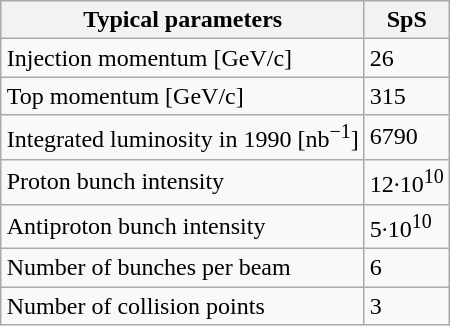<table class="wikitable" style="float:right; margin-left: 10px;">
<tr>
<th>Typical parameters</th>
<th>SpS</th>
</tr>
<tr>
<td>Injection momentum [GeV/c]</td>
<td>26</td>
</tr>
<tr>
<td>Top momentum [GeV/c]</td>
<td>315</td>
</tr>
<tr>
<td>Integrated luminosity in 1990 [nb<sup>−1</sup>]</td>
<td>6790</td>
</tr>
<tr>
<td>Proton bunch intensity</td>
<td>12·10<sup>10</sup></td>
</tr>
<tr>
<td>Antiproton bunch intensity</td>
<td>5·10<sup>10</sup></td>
</tr>
<tr>
<td>Number of bunches per beam</td>
<td>6</td>
</tr>
<tr>
<td>Number of collision points</td>
<td>3</td>
</tr>
</table>
